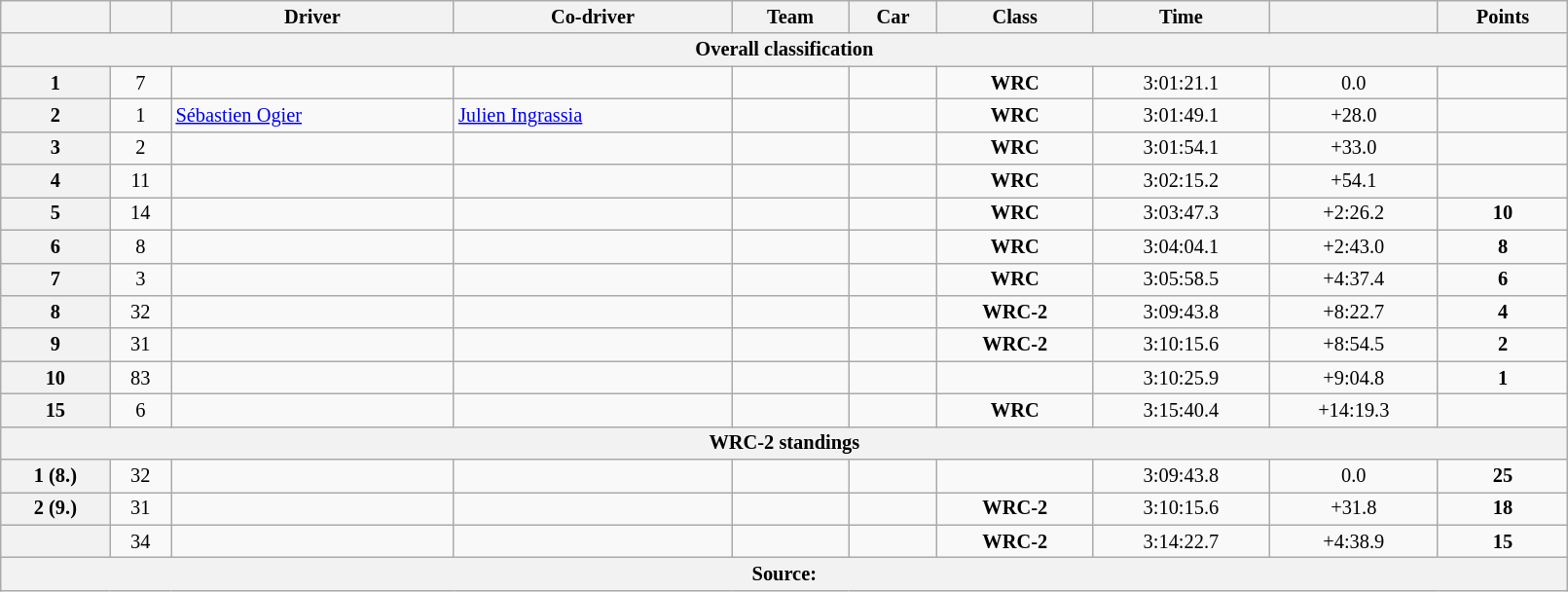<table class="wikitable" width=85% style="font-size: 85%;">
<tr>
<th></th>
<th></th>
<th>Driver</th>
<th>Co-driver</th>
<th>Team</th>
<th>Car</th>
<th>Class</th>
<th>Time</th>
<th></th>
<th>Points</th>
</tr>
<tr>
<th colspan=10>Overall classification</th>
</tr>
<tr>
<th>1</th>
<td align="center">7</td>
<td></td>
<td></td>
<td></td>
<td></td>
<td align="center"><strong><span>WRC</span></strong></td>
<td align="center">3:01:21.1</td>
<td align="center">0.0</td>
<td align="center"><strong></strong></td>
</tr>
<tr>
<th>2</th>
<td align="center">1</td>
<td> <a href='#'>Sébastien Ogier</a></td>
<td> <a href='#'>Julien Ingrassia</a></td>
<td></td>
<td></td>
<td align="center"><strong><span>WRC</span></strong></td>
<td align="center">3:01:49.1</td>
<td align="center">+28.0</td>
<td align="center"><strong></strong></td>
</tr>
<tr>
<th>3</th>
<td align="center">2</td>
<td></td>
<td></td>
<td></td>
<td></td>
<td align="center"><strong><span>WRC</span></strong></td>
<td align="center">3:01:54.1</td>
<td align="center">+33.0</td>
<td align="center"><strong></strong></td>
</tr>
<tr>
<th>4</th>
<td align="center">11</td>
<td></td>
<td></td>
<td></td>
<td></td>
<td align="center"><strong><span>WRC</span></strong></td>
<td align="center">3:02:15.2</td>
<td align="center">+54.1</td>
<td align="center"><strong></strong></td>
</tr>
<tr>
<th>5</th>
<td align="center">14</td>
<td></td>
<td></td>
<td></td>
<td></td>
<td align="center"><strong><span>WRC</span></strong></td>
<td align="center">3:03:47.3</td>
<td align="center">+2:26.2</td>
<td align="center"><strong>10</strong></td>
</tr>
<tr>
<th>6</th>
<td align="center">8</td>
<td></td>
<td></td>
<td></td>
<td></td>
<td align="center"><strong><span>WRC</span></strong></td>
<td align="center">3:04:04.1</td>
<td align="center">+2:43.0</td>
<td align="center"><strong>8</strong></td>
</tr>
<tr>
<th>7</th>
<td align="center">3</td>
<td></td>
<td></td>
<td></td>
<td></td>
<td align="center"><strong><span>WRC</span></strong></td>
<td align="center">3:05:58.5</td>
<td align="center">+4:37.4</td>
<td align="center"><strong>6</strong></td>
</tr>
<tr>
<th>8</th>
<td align="center">32</td>
<td></td>
<td></td>
<td></td>
<td></td>
<td align="center"><strong><span>WRC-2</span></strong></td>
<td align="center">3:09:43.8</td>
<td align="center">+8:22.7</td>
<td align="center"><strong>4</strong></td>
</tr>
<tr>
<th>9</th>
<td align="center">31</td>
<td></td>
<td></td>
<td></td>
<td></td>
<td align="center"><strong><span>WRC-2</span></strong></td>
<td align="center">3:10:15.6</td>
<td align="center">+8:54.5</td>
<td align="center"><strong>2</strong></td>
</tr>
<tr>
<th>10</th>
<td align="center">83</td>
<td></td>
<td></td>
<td></td>
<td></td>
<td align="center"></td>
<td align="center">3:10:25.9</td>
<td align="center">+9:04.8</td>
<td align="center"><strong>1</strong></td>
</tr>
<tr>
<th>15</th>
<td align="center">6</td>
<td></td>
<td></td>
<td></td>
<td></td>
<td align="center"><strong><span>WRC</span></strong></td>
<td align="center">3:15:40.4</td>
<td align="center">+14:19.3</td>
<td align="center"><strong></strong></td>
</tr>
<tr>
<th colspan=10>WRC-2 standings</th>
</tr>
<tr>
<th>1 (8.)</th>
<td align="center">32</td>
<td></td>
<td></td>
<td></td>
<td></td>
<td align="center"><strong><span></span></strong></td>
<td align="center">3:09:43.8</td>
<td align="center">0.0</td>
<td align="center"><strong>25</strong></td>
</tr>
<tr>
<th>2 (9.)</th>
<td align="center">31</td>
<td></td>
<td></td>
<td></td>
<td></td>
<td align="center"><strong><span>WRC-2</span></strong></td>
<td align="center">3:10:15.6</td>
<td align="center">+31.8</td>
<td align="center"><strong>18</strong></td>
</tr>
<tr>
<th></th>
<td align="center">34</td>
<td></td>
<td></td>
<td></td>
<td></td>
<td align="center"><strong><span>WRC-2</span></strong></td>
<td align="center">3:14:22.7</td>
<td align="center">+4:38.9</td>
<td align="center"><strong>15</strong></td>
</tr>
<tr>
<th colspan="10">Source:</th>
</tr>
</table>
